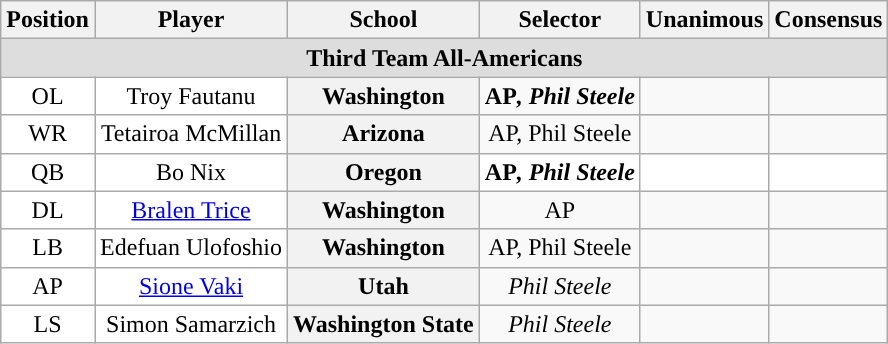<table class="wikitable">
<tr>
<th>Position</th>
<th>Player</th>
<th>School</th>
<th>Selector</th>
<th>Unanimous</th>
<th>Consensus</th>
</tr>
<tr>
<td colspan="6" style="text-align:center; background:#ddd;"><strong>Third Team All-Americans</strong></td>
</tr>
<tr style="text-align:center;">
<td style="background:white">OL</td>
<td style="background:white">Troy Fautanu</td>
<th style=>Washington</th>
<td><strong>AP<strong><em>, Phil Steele<em></td>
<td></td>
<td></td>
</tr>
<tr style="text-align:center;">
<td style="background:white">WR</td>
<td style="background:white">Tetairoa McMillan</td>
<th style=>Arizona</th>
<td></strong>AP</em></strong>, Phil Steele</em></td>
<td></td>
<td></td>
</tr>
<tr style="text-align:center;">
<td style="background:white">QB</td>
<td style="background:white">Bo Nix</td>
<th style=>Oregon</th>
<td style="background:white"><strong>AP<strong><em>, Phil Steele<em></td>
<td style="background:white"></td>
<td style="background:white"></td>
</tr>
<tr style="text-align:center;">
<td style="background:white">DL</td>
<td style="background:white"><a href='#'>Bralen Trice</a></td>
<th style=>Washington</th>
<td></strong>AP<strong></td>
<td></td>
<td></td>
</tr>
<tr style="text-align:center;">
<td style="background:white">LB</td>
<td style="background:white">Edefuan Ulofoshio</td>
<th style=>Washington</th>
<td></strong>AP</em></strong>, Phil Steele</em></td>
<td></td>
<td></td>
</tr>
<tr style="text-align:center;">
<td style="background:white">AP</td>
<td style="background:white"><a href='#'>Sione Vaki</a></td>
<th>Utah</th>
<td><em>Phil Steele</em></td>
<td></td>
<td></td>
</tr>
<tr style="text-align:center;">
<td style="background:white">LS</td>
<td style="background:white">Simon Samarzich</td>
<th style=>Washington State</th>
<td><em>Phil Steele</em></td>
<td></td>
<td></td>
</tr>
</table>
